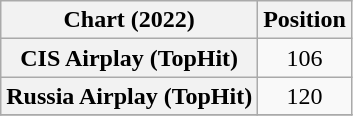<table class="wikitable sortable plainrowheaders" style="text-align:center;">
<tr>
<th scope="col">Chart (2022)</th>
<th scope="col">Position</th>
</tr>
<tr>
<th scope="row">CIS Airplay (TopHit)</th>
<td>106</td>
</tr>
<tr>
<th scope="row">Russia Airplay (TopHit)</th>
<td>120</td>
</tr>
<tr>
</tr>
</table>
